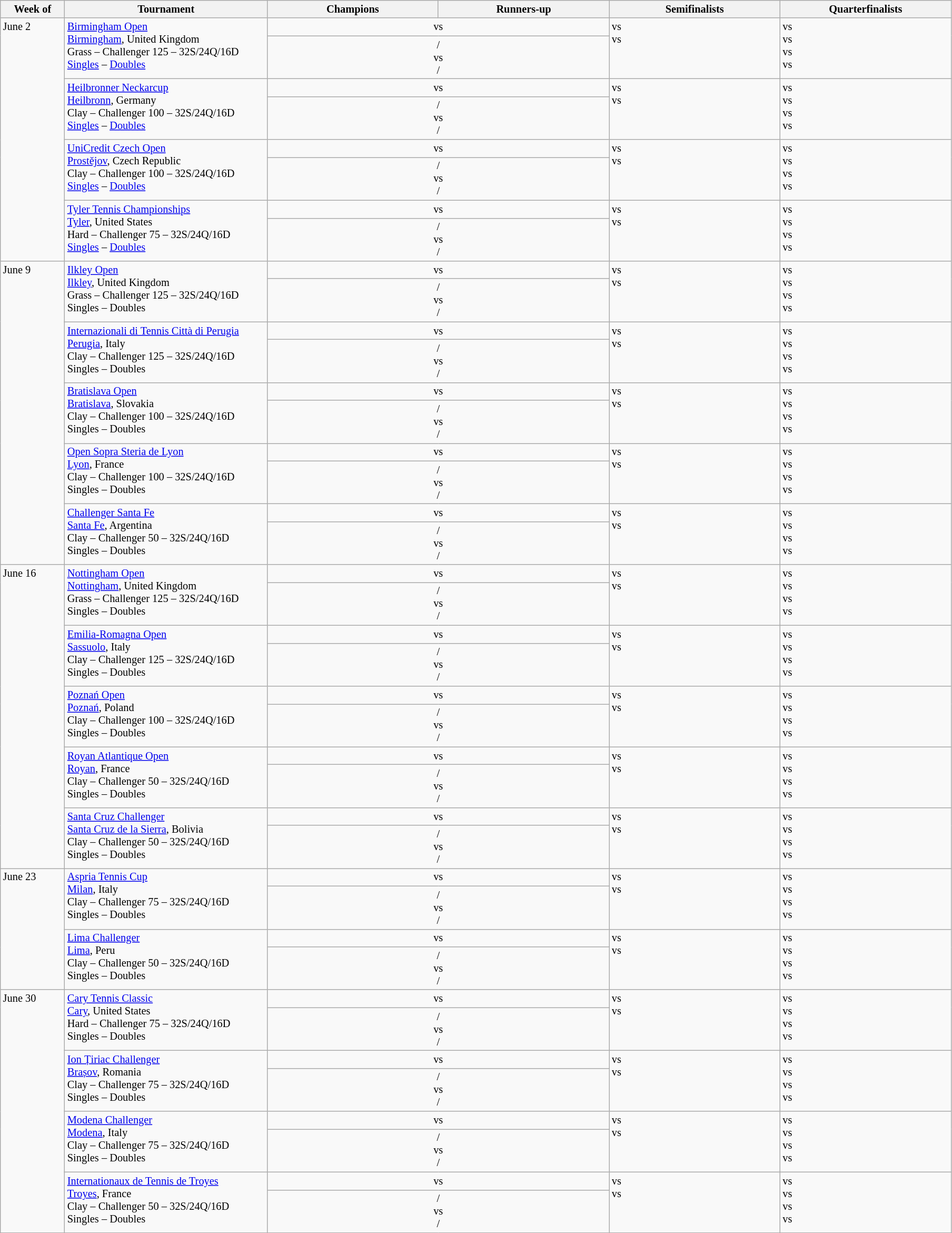<table class="wikitable" style="font-size:85%;">
<tr>
<th width="75">Week of</th>
<th width="250">Tournament</th>
<th width="210">Champions</th>
<th width="210">Runners-up</th>
<th width="210">Semifinalists</th>
<th width="210">Quarterfinalists</th>
</tr>
<tr valign=top>
<td rowspan=8>June 2</td>
<td rowspan=2><a href='#'>Birmingham Open</a><br><a href='#'>Birmingham</a>, United Kingdom <br> Grass – Challenger 125 – 32S/24Q/16D<br><a href='#'>Singles</a> – <a href='#'>Doubles</a></td>
<td colspan=2 align=center> vs </td>
<td rowspan=2> vs  <br>  vs </td>
<td rowspan=2> vs  <br> vs  <br> vs  <br>  vs </td>
</tr>
<tr valign=top>
<td colspan=2 align=center> /  <br> vs <br>  / </td>
</tr>
<tr valign=top>
<td rowspan=2><a href='#'>Heilbronner Neckarcup</a><br><a href='#'>Heilbronn</a>, Germany <br> Clay – Challenger 100 – 32S/24Q/16D<br><a href='#'>Singles</a> – <a href='#'>Doubles</a></td>
<td colspan=2 align=center> vs </td>
<td rowspan=2> vs  <br>  vs </td>
<td rowspan=2> vs  <br> vs  <br> vs  <br>  vs </td>
</tr>
<tr valign=top>
<td colspan=2 align=center> /  <br> vs <br>  / </td>
</tr>
<tr valign=top>
<td rowspan=2><a href='#'>UniCredit Czech Open</a><br><a href='#'>Prostějov</a>, Czech Republic <br> Clay – Challenger 100 – 32S/24Q/16D<br><a href='#'>Singles</a> – <a href='#'>Doubles</a></td>
<td colspan=2 align=center> vs </td>
<td rowspan=2> vs  <br>  vs </td>
<td rowspan=2> vs  <br> vs  <br> vs  <br>  vs </td>
</tr>
<tr valign=top>
<td colspan=2 align=center> /  <br> vs <br>  / </td>
</tr>
<tr valign=top>
<td rowspan=2><a href='#'>Tyler Tennis Championships</a><br><a href='#'>Tyler</a>, United States <br> Hard – Challenger 75 – 32S/24Q/16D<br><a href='#'>Singles</a> – <a href='#'>Doubles</a></td>
<td colspan=2 align=center> vs </td>
<td rowspan=2> vs  <br>  vs </td>
<td rowspan=2> vs  <br> vs  <br> vs  <br>  vs </td>
</tr>
<tr valign=top>
<td colspan=2 align=center> /  <br> vs <br>  / </td>
</tr>
<tr valign=top>
<td rowspan=10>June 9</td>
<td rowspan=2><a href='#'>Ilkley Open</a><br><a href='#'>Ilkley</a>, United Kingdom <br> Grass – Challenger 125 – 32S/24Q/16D<br>Singles – Doubles</td>
<td colspan=2 align=center> vs </td>
<td rowspan=2> vs  <br>  vs </td>
<td rowspan=2> vs  <br> vs  <br> vs  <br>  vs </td>
</tr>
<tr valign=top>
<td colspan=2 align=center> /  <br> vs <br>  / </td>
</tr>
<tr valign=top>
<td rowspan=2><a href='#'>Internazionali di Tennis Città di Perugia</a><br><a href='#'>Perugia</a>, Italy <br> Clay – Challenger 125 – 32S/24Q/16D<br>Singles – Doubles</td>
<td colspan=2 align=center> vs </td>
<td rowspan=2> vs  <br>  vs </td>
<td rowspan=2> vs  <br> vs  <br> vs  <br>  vs </td>
</tr>
<tr valign=top>
<td colspan=2 align=center> /  <br> vs <br>  / </td>
</tr>
<tr valign=top>
<td rowspan=2><a href='#'>Bratislava Open</a><br><a href='#'>Bratislava</a>, Slovakia <br> Clay – Challenger 100 – 32S/24Q/16D<br>Singles – Doubles</td>
<td colspan=2 align=center> vs </td>
<td rowspan=2> vs  <br>  vs </td>
<td rowspan=2> vs  <br> vs  <br> vs  <br>  vs </td>
</tr>
<tr valign=top>
<td colspan=2 align=center> /  <br> vs <br>  / </td>
</tr>
<tr valign=top>
<td rowspan=2><a href='#'>Open Sopra Steria de Lyon</a><br><a href='#'>Lyon</a>, France <br> Clay – Challenger 100 – 32S/24Q/16D<br>Singles – Doubles</td>
<td colspan=2 align=center> vs </td>
<td rowspan=2> vs  <br>  vs </td>
<td rowspan=2> vs  <br> vs  <br> vs  <br>  vs </td>
</tr>
<tr valign=top>
<td colspan=2 align=center> /  <br> vs <br>  / </td>
</tr>
<tr valign=top>
<td rowspan=2><a href='#'>Challenger Santa Fe</a><br><a href='#'>Santa Fe</a>, Argentina <br> Clay – Challenger 50 – 32S/24Q/16D<br>Singles – Doubles</td>
<td colspan=2 align=center> vs </td>
<td rowspan=2> vs  <br>  vs </td>
<td rowspan=2> vs  <br> vs  <br> vs  <br>  vs </td>
</tr>
<tr valign=top>
<td colspan=2 align=center> /  <br> vs <br>  / </td>
</tr>
<tr valign=top>
<td rowspan=10>June 16</td>
<td rowspan=2><a href='#'>Nottingham Open</a><br><a href='#'>Nottingham</a>, United Kingdom <br> Grass – Challenger 125 – 32S/24Q/16D<br>Singles – Doubles</td>
<td colspan=2 align=center> vs </td>
<td rowspan=2> vs  <br>  vs </td>
<td rowspan=2> vs  <br> vs  <br> vs  <br>  vs </td>
</tr>
<tr valign=top>
<td colspan=2 align=center> /  <br> vs <br>  / </td>
</tr>
<tr valign=top>
<td rowspan=2><a href='#'>Emilia-Romagna Open</a><br><a href='#'>Sassuolo</a>, Italy <br> Clay – Challenger 125 – 32S/24Q/16D<br>Singles – Doubles</td>
<td colspan=2 align=center> vs </td>
<td rowspan=2> vs  <br>  vs </td>
<td rowspan=2> vs  <br> vs  <br> vs  <br>  vs </td>
</tr>
<tr valign=top>
<td colspan=2 align=center> /  <br> vs <br>  / </td>
</tr>
<tr valign=top>
<td rowspan=2><a href='#'>Poznań Open</a><br><a href='#'>Poznań</a>, Poland <br> Clay – Challenger 100 – 32S/24Q/16D<br>Singles – Doubles</td>
<td colspan=2 align=center> vs </td>
<td rowspan=2> vs  <br>  vs </td>
<td rowspan=2> vs  <br> vs  <br> vs  <br>  vs </td>
</tr>
<tr valign=top>
<td colspan=2 align=center> /  <br> vs <br>  / </td>
</tr>
<tr valign=top>
<td rowspan=2><a href='#'>Royan Atlantique Open</a><br><a href='#'>Royan</a>, France <br> Clay – Challenger 50 – 32S/24Q/16D<br>Singles – Doubles</td>
<td colspan=2 align=center> vs </td>
<td rowspan=2> vs  <br>  vs </td>
<td rowspan=2> vs  <br> vs  <br> vs  <br>  vs </td>
</tr>
<tr valign=top>
<td colspan=2 align=center> /  <br> vs <br>  / </td>
</tr>
<tr valign=top>
<td rowspan=2><a href='#'>Santa Cruz Challenger</a><br><a href='#'>Santa Cruz de la Sierra</a>, Bolivia <br> Clay – Challenger 50 – 32S/24Q/16D<br>Singles – Doubles</td>
<td colspan=2 align=center> vs </td>
<td rowspan=2> vs  <br>  vs </td>
<td rowspan=2> vs  <br> vs  <br> vs  <br>  vs </td>
</tr>
<tr valign=top>
<td colspan=2 align=center> /  <br> vs <br>  / </td>
</tr>
<tr valign=top>
<td rowspan=4>June 23</td>
<td rowspan=2><a href='#'>Aspria Tennis Cup</a><br><a href='#'>Milan</a>, Italy <br> Clay – Challenger 75 – 32S/24Q/16D<br>Singles – Doubles</td>
<td colspan=2 align=center> vs </td>
<td rowspan=2> vs  <br>  vs </td>
<td rowspan=2> vs  <br> vs  <br> vs  <br>  vs </td>
</tr>
<tr valign=top>
<td colspan=2 align=center> /  <br> vs <br>  / </td>
</tr>
<tr valign=top>
<td rowspan=2><a href='#'>Lima Challenger</a><br><a href='#'>Lima</a>, Peru <br> Clay – Challenger 50 – 32S/24Q/16D<br>Singles – Doubles</td>
<td colspan=2 align=center> vs </td>
<td rowspan=2> vs  <br>  vs </td>
<td rowspan=2> vs  <br> vs  <br> vs  <br>  vs </td>
</tr>
<tr valign=top>
<td colspan=2 align=center> /  <br> vs <br>  / </td>
</tr>
<tr valign=top>
<td rowspan=8>June 30</td>
<td rowspan=2><a href='#'>Cary Tennis Classic</a><br><a href='#'>Cary</a>, United States <br> Hard – Challenger 75 – 32S/24Q/16D<br>Singles – Doubles</td>
<td colspan=2 align=center> vs </td>
<td rowspan=2> vs  <br>  vs </td>
<td rowspan=2> vs  <br> vs  <br> vs  <br>  vs </td>
</tr>
<tr valign=top>
<td colspan=2 align=center> /  <br> vs <br>  / </td>
</tr>
<tr valign=top>
<td rowspan=2><a href='#'>Ion Țiriac Challenger</a><br><a href='#'>Brașov</a>, Romania <br> Clay – Challenger 75 – 32S/24Q/16D<br>Singles – Doubles</td>
<td colspan=2 align=center> vs </td>
<td rowspan=2> vs  <br>  vs </td>
<td rowspan=2> vs  <br> vs  <br> vs  <br>  vs </td>
</tr>
<tr valign=top>
<td colspan=2 align=center> /  <br> vs <br>  / </td>
</tr>
<tr valign=top>
<td rowspan=2><a href='#'>Modena Challenger</a><br><a href='#'>Modena</a>, Italy <br> Clay – Challenger 75 – 32S/24Q/16D<br>Singles – Doubles</td>
<td colspan=2 align=center> vs </td>
<td rowspan=2> vs  <br>  vs </td>
<td rowspan=2> vs  <br> vs  <br> vs  <br>  vs </td>
</tr>
<tr valign=top>
<td colspan=2 align=center> /  <br> vs <br>  / </td>
</tr>
<tr valign=top>
<td rowspan=2><a href='#'>Internationaux de Tennis de Troyes</a><br><a href='#'>Troyes</a>, France <br> Clay – Challenger 50 – 32S/24Q/16D<br>Singles – Doubles</td>
<td colspan=2 align=center> vs </td>
<td rowspan=2> vs  <br>  vs </td>
<td rowspan=2> vs  <br> vs  <br> vs  <br>  vs </td>
</tr>
<tr valign=top>
<td colspan=2 align=center> /  <br> vs <br>  / </td>
</tr>
</table>
